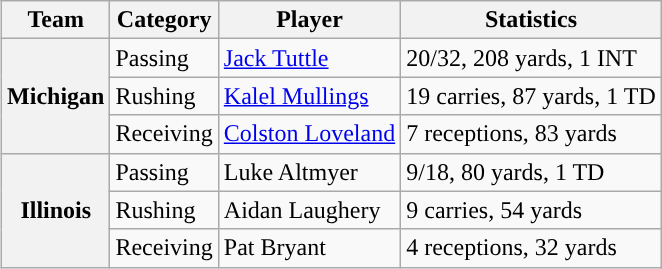<table class="wikitable" style="float:right">
<tr>
<th>Team</th>
<th>Category</th>
<th>Player</th>
<th>Statistics</th>
</tr>
<tr>
<th rowspan=3>Michigan</th>
<td>Passing</td>
<td><a href='#'>Jack Tuttle</a></td>
<td>20/32, 208 yards, 1 INT</td>
</tr>
<tr>
<td>Rushing</td>
<td><a href='#'>Kalel Mullings</a></td>
<td>19 carries, 87 yards, 1 TD</td>
</tr>
<tr>
<td>Receiving</td>
<td><a href='#'>Colston Loveland</a></td>
<td>7 receptions, 83 yards</td>
</tr>
<tr>
<th rowspan=3>Illinois</th>
<td>Passing</td>
<td>Luke Altmyer</td>
<td>9/18, 80 yards, 1 TD</td>
</tr>
<tr>
<td>Rushing</td>
<td>Aidan Laughery</td>
<td>9 carries, 54 yards</td>
</tr>
<tr>
<td>Receiving</td>
<td>Pat Bryant</td>
<td>4 receptions, 32 yards</td>
</tr>
</table>
